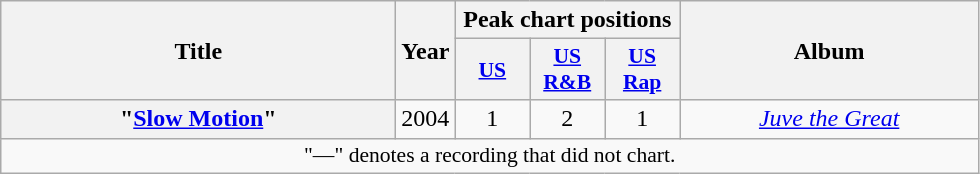<table class="wikitable plainrowheaders" style="text-align:center;" border="1">
<tr>
<th scope="col" rowspan="2" style="width:16em;">Title</th>
<th scope="col" rowspan="2">Year</th>
<th scope="col" colspan="3">Peak chart positions</th>
<th scope="col" rowspan="2" style="width:12em;">Album</th>
</tr>
<tr>
<th style="width:3em; font-size:90%"><a href='#'>US</a></th>
<th style="width:3em; font-size:90%"><a href='#'>US<br>R&B</a></th>
<th style="width:3em; font-size:90%"><a href='#'>US<br>Rap</a></th>
</tr>
<tr>
<th scope="row">"<a href='#'>Slow Motion</a>"<br></th>
<td rowspan="1">2004</td>
<td>1</td>
<td>2</td>
<td>1</td>
<td><em><a href='#'>Juve the Great</a></em></td>
</tr>
<tr>
<td colspan="7" style="font-size:90%">"—" denotes a recording that did not chart.</td>
</tr>
</table>
